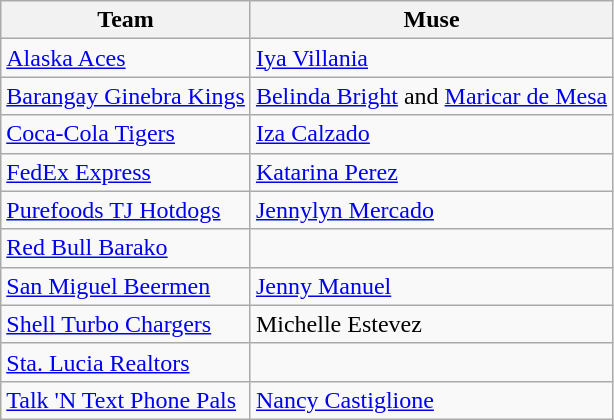<table class="wikitable sortable sortable">
<tr>
<th style= width="45%">Team</th>
<th style= width="55%">Muse</th>
</tr>
<tr>
<td><a href='#'>Alaska Aces</a></td>
<td><a href='#'>Iya Villania</a></td>
</tr>
<tr>
<td><a href='#'>Barangay Ginebra Kings</a></td>
<td><a href='#'>Belinda Bright</a> and <a href='#'>Maricar de Mesa</a></td>
</tr>
<tr>
<td><a href='#'>Coca-Cola Tigers</a></td>
<td><a href='#'>Iza Calzado</a></td>
</tr>
<tr>
<td><a href='#'>FedEx Express</a></td>
<td><a href='#'>Katarina Perez</a></td>
</tr>
<tr>
<td><a href='#'>Purefoods TJ Hotdogs</a></td>
<td><a href='#'>Jennylyn Mercado</a></td>
</tr>
<tr>
<td><a href='#'>Red Bull Barako</a></td>
<td></td>
</tr>
<tr>
<td><a href='#'>San Miguel Beermen</a></td>
<td><a href='#'>Jenny Manuel</a></td>
</tr>
<tr>
<td><a href='#'>Shell Turbo Chargers</a></td>
<td>Michelle Estevez</td>
</tr>
<tr>
<td><a href='#'>Sta. Lucia Realtors</a></td>
<td></td>
</tr>
<tr>
<td><a href='#'>Talk 'N Text Phone Pals</a></td>
<td><a href='#'>Nancy Castiglione</a></td>
</tr>
</table>
